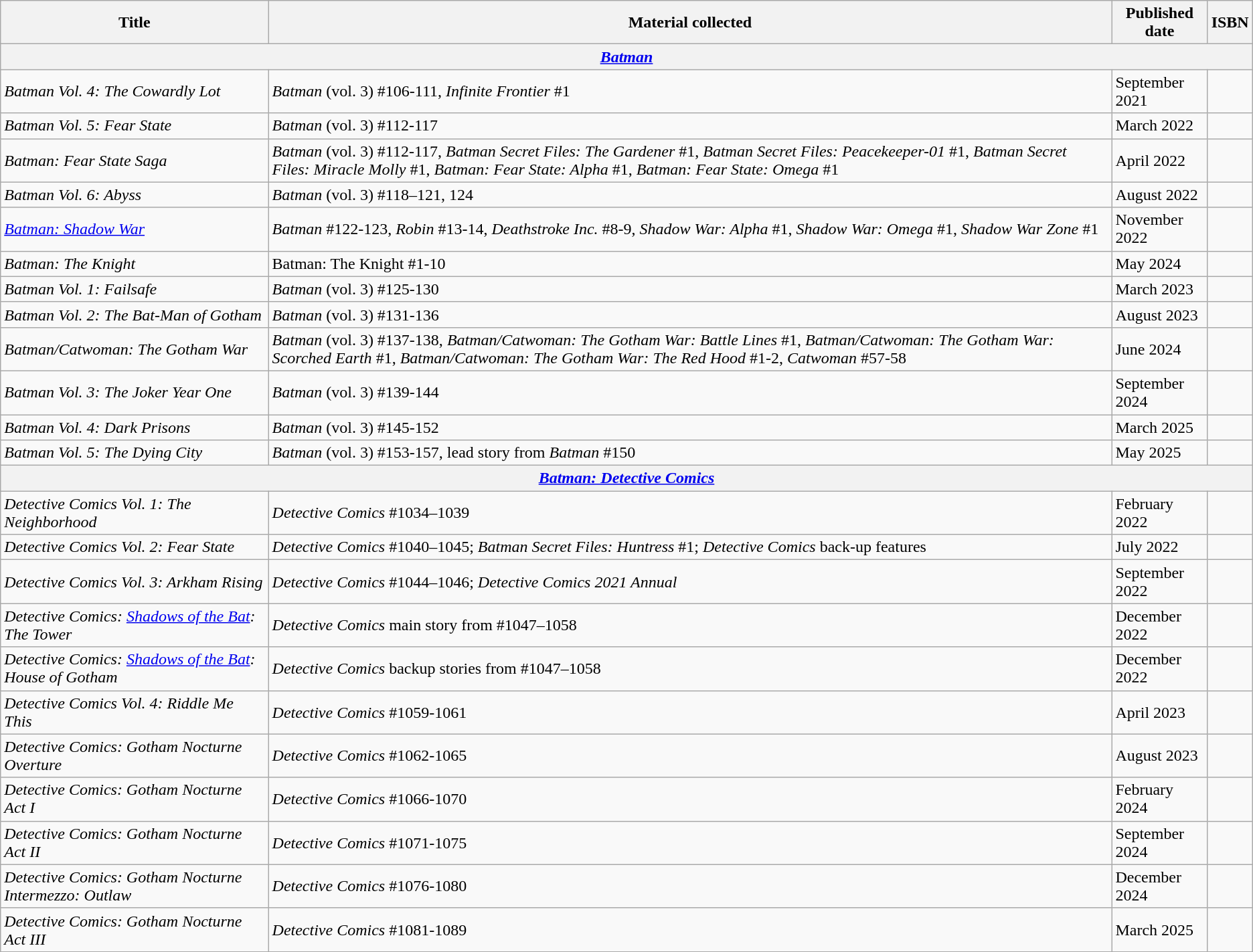<table class="wikitable">
<tr>
<th>Title</th>
<th>Material collected</th>
<th>Published date</th>
<th>ISBN</th>
</tr>
<tr>
<th colspan="4"><em><a href='#'>Batman</a></em></th>
</tr>
<tr>
<td><em>Batman Vol. 4: The Cowardly Lot</em></td>
<td><em>Batman</em> (vol. 3) #106-111, <em>Infinite Frontier</em> #1</td>
<td>September 2021</td>
<td></td>
</tr>
<tr>
<td><em>Batman Vol. 5: Fear State</em></td>
<td><em>Batman</em> (vol. 3) #112-117</td>
<td>March 2022</td>
<td></td>
</tr>
<tr>
<td><em>Batman: Fear State Saga</em></td>
<td><em>Batman</em> (vol. 3) #112-117, <em>Batman Secret Files: The Gardener</em> #1, <em>Batman Secret Files: Peacekeeper-01</em> #1, <em>Batman Secret Files: Miracle Molly</em> #1, <em>Batman: Fear State: Alpha</em> #1, <em>Batman: Fear State: Omega</em> #1</td>
<td>April 2022</td>
<td></td>
</tr>
<tr>
<td><em>Batman Vol. 6: Abyss</em></td>
<td><em>Batman</em> (vol. 3) #118–121, 124</td>
<td>August 2022</td>
<td></td>
</tr>
<tr>
<td><em><a href='#'>Batman: Shadow War</a></em></td>
<td><em>Batman</em> #122-123, <em>Robin</em> #13-14, <em>Deathstroke Inc.</em> #8-9, <em>Shadow War: Alpha</em> #1, <em>Shadow War: Omega</em> #1, <em>Shadow War Zone</em> #1</td>
<td>November 2022</td>
<td></td>
</tr>
<tr>
<td><em>Batman: The Knight</em></td>
<td>Batman: The Knight #1-10</td>
<td>May 2024</td>
<td></td>
</tr>
<tr>
<td><em>Batman Vol. 1: Failsafe</em></td>
<td><em>Batman</em> (vol. 3) #125-130</td>
<td>March 2023</td>
<td></td>
</tr>
<tr>
<td><em>Batman Vol. 2: The Bat-Man of Gotham</em></td>
<td><em>Batman</em> (vol. 3) #131-136</td>
<td>August 2023</td>
<td></td>
</tr>
<tr>
<td><em>Batman/Catwoman: The Gotham War</em></td>
<td><em>Batman</em> (vol. 3) #137-138, <em>Batman/Catwoman: The Gotham War: Battle Lines</em> #1, <em>Batman/Catwoman: The Gotham War: Scorched Earth</em> #1, <em>Batman/Catwoman: The Gotham War: The Red Hood</em> #1-2, <em>Catwoman</em> #57-58</td>
<td>June 2024</td>
<td></td>
</tr>
<tr>
<td><em>Batman Vol. 3: The Joker Year One</em></td>
<td><em>Batman</em> (vol. 3) #139-144</td>
<td>September 2024</td>
<td></td>
</tr>
<tr>
<td><em>Batman Vol. 4: Dark Prisons</em></td>
<td><em>Batman</em> (vol. 3) #145-152</td>
<td>March 2025</td>
<td></td>
</tr>
<tr>
<td><em>Batman Vol. 5: The Dying City</em></td>
<td><em>Batman</em> (vol. 3) #153-157, lead story from <em>Batman</em> #150</td>
<td>May 2025</td>
<td></td>
</tr>
<tr>
<th colspan="4"><em><a href='#'>Batman: Detective Comics</a></em></th>
</tr>
<tr>
<td><em>Detective Comics Vol. 1: The Neighborhood</em></td>
<td><em>Detective Comics</em> #1034–1039</td>
<td>February 2022</td>
<td></td>
</tr>
<tr>
<td><em>Detective Comics Vol. 2: Fear State</em></td>
<td><em>Detective Comics</em> #1040–1045; <em>Batman Secret Files: Huntress</em> #1; <em>Detective Comics</em> back-up features</td>
<td>July 2022</td>
<td></td>
</tr>
<tr>
<td><em>Detective Comics Vol. 3: Arkham Rising</em></td>
<td><em>Detective Comics</em> #1044–1046; <em>Detective Comics 2021 Annual</em></td>
<td>September 2022</td>
<td></td>
</tr>
<tr>
<td><em>Detective Comics: <a href='#'>Shadows of the Bat</a>: The Tower</em></td>
<td><em>Detective Comics</em> main story from #1047–1058</td>
<td>December 2022</td>
<td></td>
</tr>
<tr>
<td><em>Detective Comics: <a href='#'>Shadows of the Bat</a>: House of Gotham</em></td>
<td><em>Detective Comics</em> backup stories from #1047–1058</td>
<td>December 2022</td>
<td></td>
</tr>
<tr>
<td><em>Detective Comics Vol. 4: Riddle Me This</em></td>
<td><em>Detective Comics</em> #1059-1061</td>
<td>April 2023</td>
<td></td>
</tr>
<tr>
<td><em>Detective Comics: Gotham Nocturne Overture</em></td>
<td><em>Detective Comics</em> #1062-1065</td>
<td>August 2023</td>
<td></td>
</tr>
<tr>
<td><em>Detective Comics: Gotham Nocturne Act I</em></td>
<td><em>Detective Comics</em> #1066-1070</td>
<td>February 2024</td>
<td></td>
</tr>
<tr>
<td><em>Detective Comics: Gotham Nocturne Act II</em></td>
<td><em>Detective Comics</em> #1071-1075</td>
<td>September 2024</td>
<td></td>
</tr>
<tr>
<td><em>Detective Comics: Gotham Nocturne Intermezzo: Outlaw</em></td>
<td><em>Detective Comics</em> #1076-1080</td>
<td>December 2024</td>
<td></td>
</tr>
<tr>
<td><em>Detective Comics: Gotham Nocturne Act III</em></td>
<td><em>Detective Comics</em> #1081-1089</td>
<td>March 2025</td>
<td></td>
</tr>
<tr>
</tr>
</table>
